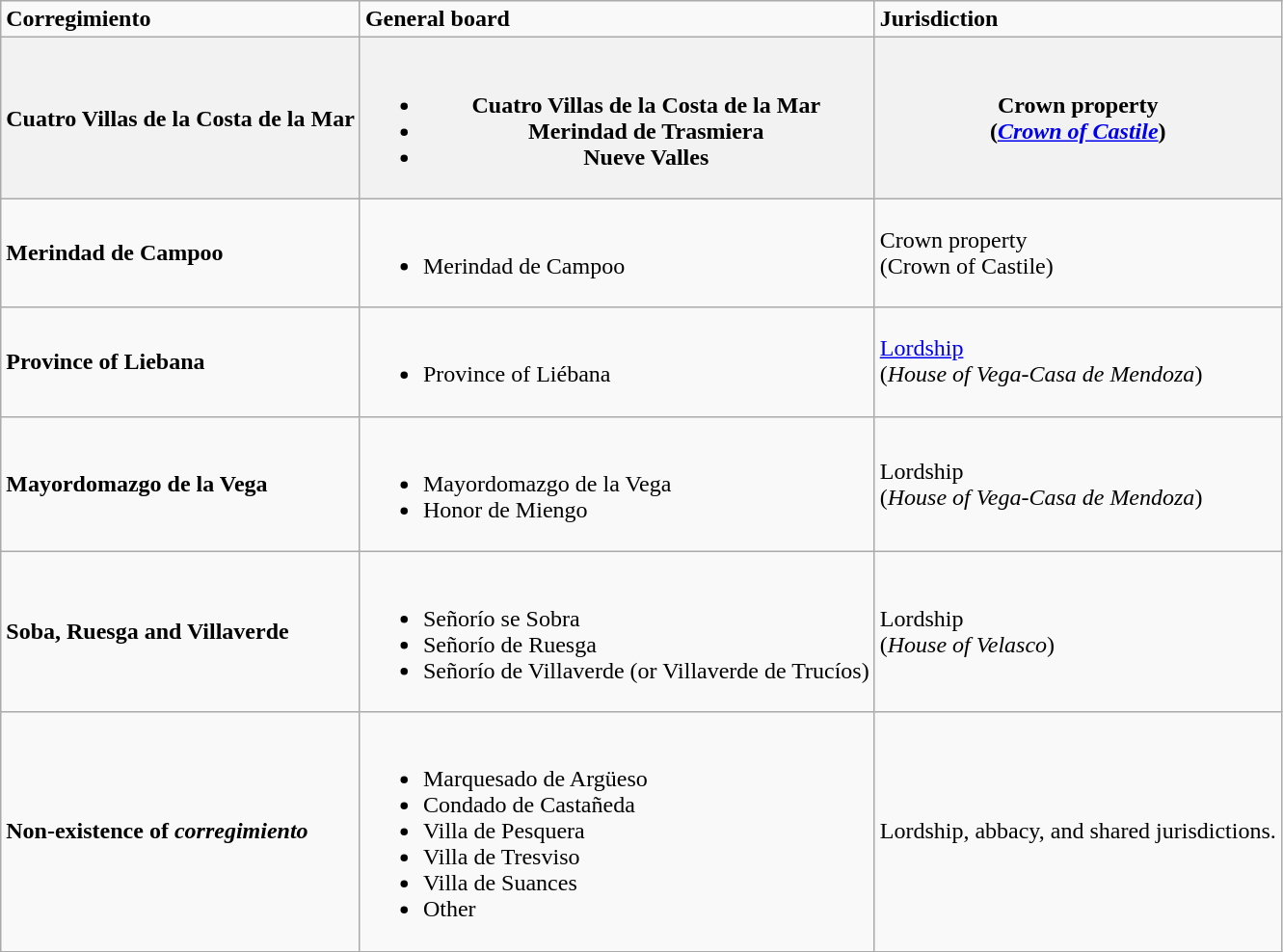<table class="wikitable sortable">
<tr>
<td><strong>Corregimiento</strong></td>
<td><strong>General board</strong></td>
<td><strong>Jurisdiction</strong></td>
</tr>
<tr>
<th><strong>Cuatro Villas de la Costa de la Mar</strong></th>
<th><br><ul><li>Cuatro Villas de la Costa de la Mar</li><li>Merindad de Trasmiera</li><li>Nueve Valles</li></ul></th>
<th>Crown property<br>(<em><a href='#'>Crown of Castile</a></em>)</th>
</tr>
<tr>
<td><strong>Merindad de Campoo</strong></td>
<td><br><ul><li>Merindad de Campoo</li></ul></td>
<td>Crown property<br>(Crown of Castile)</td>
</tr>
<tr>
<td><strong>Province of Liebana</strong></td>
<td><br><ul><li>Province of Liébana</li></ul></td>
<td><a href='#'>Lordship</a><br>(<em>House of Vega-Casa de Mendoza</em>)</td>
</tr>
<tr>
<td><strong>Mayordomazgo de la Vega</strong></td>
<td><br><ul><li>Mayordomazgo de la Vega</li><li>Honor de Miengo</li></ul></td>
<td>Lordship<br>(<em>House of Vega-Casa de Mendoza</em>)</td>
</tr>
<tr>
<td><strong>Soba, Ruesga and Villaverde</strong></td>
<td><br><ul><li>Señorío se Sobra</li><li>Señorío de Ruesga</li><li>Señorío de Villaverde (or Villaverde de Trucíos)</li></ul></td>
<td>Lordship<br>(<em>House of Velasco</em>)</td>
</tr>
<tr>
<td><strong>Non-existence of <em>corregimiento<strong><em></td>
<td><br><ul><li>Marquesado de Argüeso</li><li>Condado de Castañeda</li><li>Villa de Pesquera</li><li>Villa de Tresviso</li><li>Villa de Suances</li><li></em>Other<em></li></ul></td>
<td>Lordship, abbacy, and shared jurisdictions.</td>
</tr>
</table>
